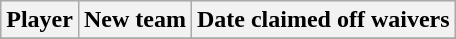<table class="wikitable">
<tr align="center" bgcolor="#dddddd">
<th>Player</th>
<th>New team</th>
<th>Date claimed off waivers</th>
</tr>
<tr>
</tr>
</table>
